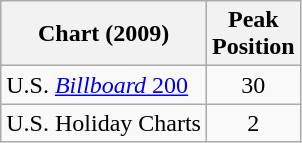<table class="wikitable">
<tr>
<th>Chart (2009)</th>
<th>Peak<br>Position</th>
</tr>
<tr>
<td>U.S. <a href='#'><em>Billboard</em> 200</a></td>
<td align="center">30</td>
</tr>
<tr>
<td>U.S. Holiday Charts</td>
<td align="center">2</td>
</tr>
</table>
